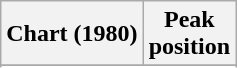<table class="wikitable sortable">
<tr>
<th align="left">Chart (1980)</th>
<th align="center">Peak<br>position</th>
</tr>
<tr>
</tr>
<tr>
</tr>
</table>
